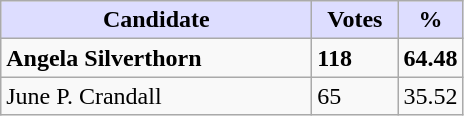<table class="wikitable">
<tr>
<th style="background:#ddf; width:200px;">Candidate</th>
<th style="background:#ddf; width:50px;">Votes</th>
<th style="background:#ddf; width:30px;">%</th>
</tr>
<tr>
<td><strong>Angela Silverthorn</strong></td>
<td><strong>118</strong></td>
<td><strong>64.48</strong></td>
</tr>
<tr>
<td>June P. Crandall</td>
<td>65</td>
<td>35.52</td>
</tr>
</table>
